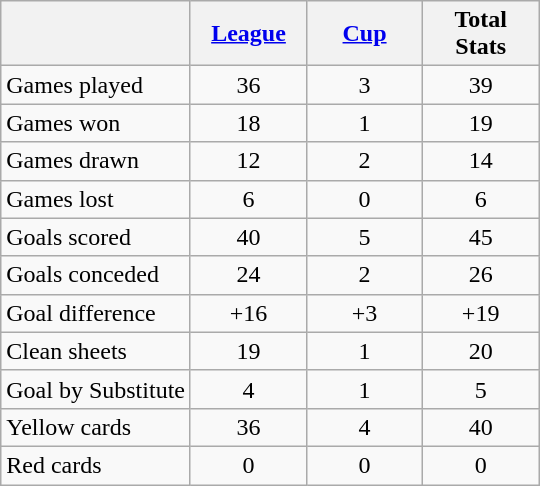<table class="wikitable" style="text-align: center;">
<tr>
<th></th>
<th style="width:70px;"><a href='#'>League</a></th>
<th style="width:70px;"><a href='#'>Cup</a></th>
<th style="width:70px;">Total Stats</th>
</tr>
<tr>
<td align=left>Games played</td>
<td>36</td>
<td>3</td>
<td>39</td>
</tr>
<tr>
<td align=left>Games won</td>
<td>18</td>
<td>1</td>
<td>19</td>
</tr>
<tr>
<td align=left>Games drawn</td>
<td>12</td>
<td>2</td>
<td>14</td>
</tr>
<tr>
<td align=left>Games lost</td>
<td>6</td>
<td>0</td>
<td>6</td>
</tr>
<tr>
<td align=left>Goals scored</td>
<td>40</td>
<td>5</td>
<td>45</td>
</tr>
<tr>
<td align=left>Goals conceded</td>
<td>24</td>
<td>2</td>
<td>26</td>
</tr>
<tr>
<td align=left>Goal difference</td>
<td>+16</td>
<td>+3</td>
<td>+19</td>
</tr>
<tr>
<td align=left>Clean sheets</td>
<td>19</td>
<td>1</td>
<td>20</td>
</tr>
<tr>
<td align=left>Goal by Substitute</td>
<td>4</td>
<td>1</td>
<td>5</td>
</tr>
<tr>
<td align=left>Yellow cards</td>
<td>36</td>
<td>4</td>
<td>40</td>
</tr>
<tr>
<td align=left>Red cards</td>
<td>0</td>
<td>0</td>
<td>0</td>
</tr>
</table>
